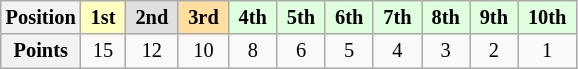<table class="wikitable" style="font-size:85%; text-align:center">
<tr>
<th>Position</th>
<td style="background:#ffffbf;"> <strong>1st</strong> </td>
<td style="background:#dfdfdf;"> <strong>2nd</strong> </td>
<td style="background:#ffdf9f;"> <strong>3rd</strong> </td>
<td style="background:#dfffdf;"> <strong>4th</strong> </td>
<td style="background:#dfffdf;"> <strong>5th</strong> </td>
<td style="background:#dfffdf;"> <strong>6th</strong> </td>
<td style="background:#dfffdf;"> <strong>7th</strong> </td>
<td style="background:#dfffdf;"> <strong>8th</strong> </td>
<td style="background:#dfffdf;"> <strong>9th</strong> </td>
<td style="background:#dfffdf;"> <strong>10th</strong> </td>
</tr>
<tr>
<th>Points</th>
<td>15</td>
<td>12</td>
<td>10</td>
<td>8</td>
<td>6</td>
<td>5</td>
<td>4</td>
<td>3</td>
<td>2</td>
<td>1</td>
</tr>
</table>
